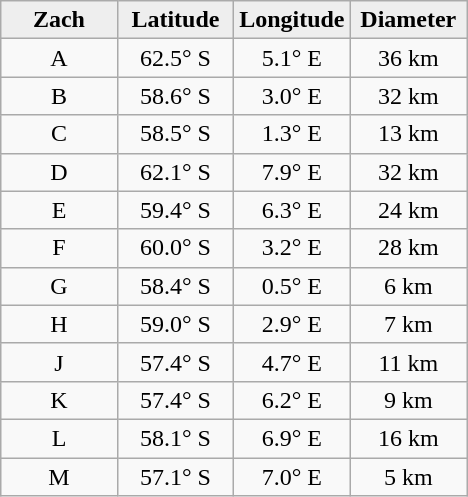<table class="wikitable">
<tr>
<th width="25%" style="background:#eeeeee;">Zach</th>
<th width="25%" style="background:#eeeeee;">Latitude</th>
<th width="25%" style="background:#eeeeee;">Longitude</th>
<th width="25%" style="background:#eeeeee;">Diameter</th>
</tr>
<tr>
<td align="center">A</td>
<td align="center">62.5° S</td>
<td align="center">5.1° E</td>
<td align="center">36 km</td>
</tr>
<tr>
<td align="center">B</td>
<td align="center">58.6° S</td>
<td align="center">3.0° E</td>
<td align="center">32 km</td>
</tr>
<tr>
<td align="center">C</td>
<td align="center">58.5° S</td>
<td align="center">1.3° E</td>
<td align="center">13 km</td>
</tr>
<tr>
<td align="center">D</td>
<td align="center">62.1° S</td>
<td align="center">7.9° E</td>
<td align="center">32 km</td>
</tr>
<tr>
<td align="center">E</td>
<td align="center">59.4° S</td>
<td align="center">6.3° E</td>
<td align="center">24 km</td>
</tr>
<tr>
<td align="center">F</td>
<td align="center">60.0° S</td>
<td align="center">3.2° E</td>
<td align="center">28 km</td>
</tr>
<tr>
<td align="center">G</td>
<td align="center">58.4° S</td>
<td align="center">0.5° E</td>
<td align="center">6 km</td>
</tr>
<tr>
<td align="center">H</td>
<td align="center">59.0° S</td>
<td align="center">2.9° E</td>
<td align="center">7 km</td>
</tr>
<tr>
<td align="center">J</td>
<td align="center">57.4° S</td>
<td align="center">4.7° E</td>
<td align="center">11 km</td>
</tr>
<tr>
<td align="center">K</td>
<td align="center">57.4° S</td>
<td align="center">6.2° E</td>
<td align="center">9 km</td>
</tr>
<tr>
<td align="center">L</td>
<td align="center">58.1° S</td>
<td align="center">6.9° E</td>
<td align="center">16 km</td>
</tr>
<tr>
<td align="center">M</td>
<td align="center">57.1° S</td>
<td align="center">7.0° E</td>
<td align="center">5 km</td>
</tr>
</table>
